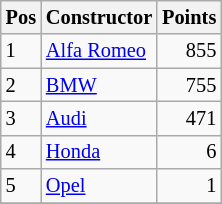<table class="wikitable"   style="font-size:   85%;">
<tr>
<th>Pos</th>
<th>Constructor</th>
<th>Points</th>
</tr>
<tr>
<td>1</td>
<td> <a href='#'>Alfa Romeo</a></td>
<td align="right">855</td>
</tr>
<tr>
<td>2</td>
<td> <a href='#'>BMW</a></td>
<td align="right">755</td>
</tr>
<tr>
<td>3</td>
<td> <a href='#'>Audi</a></td>
<td align="right">471</td>
</tr>
<tr>
<td>4</td>
<td> <a href='#'>Honda</a></td>
<td align="right">6</td>
</tr>
<tr>
<td>5</td>
<td> <a href='#'>Opel</a></td>
<td align="right">1</td>
</tr>
<tr>
</tr>
</table>
